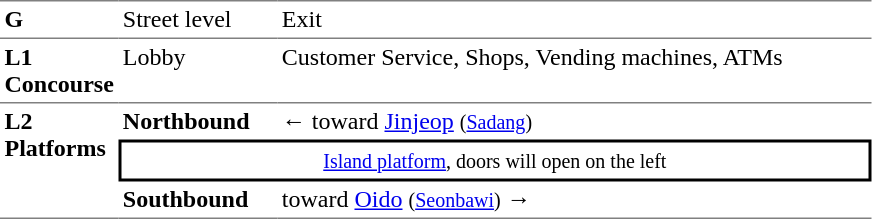<table table border=0 cellspacing=0 cellpadding=3>
<tr>
<td style="border-top:solid 1px gray;" width=50 valign=top><strong>G</strong></td>
<td style="border-top:solid 1px gray;" width=100 valign=top>Street level</td>
<td style="border-top:solid 1px gray;" width=390 valign=top>Exit</td>
</tr>
<tr>
<td style="border-top:solid 1px gray;"  valign=top width=50><strong>L1<br>Concourse</strong></td>
<td style="border-top:solid 1px gray;"  valign=top width=100>Lobby</td>
<td style="border-top:solid 1px gray;" valign=top width=390>Customer Service, Shops, Vending machines, ATMs</td>
</tr>
<tr>
<td style="border-top:solid 1px gray;border-bottom:solid 1px gray;" width=50 rowspan=3 valign=top><strong>L2<br>Platforms</strong></td>
<td style="border-bottom:solid 0px gray;border-top:solid 1px gray;" width=100><strong>Northbound</strong></td>
<td style="border-bottom:solid 0px gray;border-top:solid 1px gray;" width=390>←  toward <a href='#'>Jinjeop</a> <small>(<a href='#'>Sadang</a>)</small></td>
</tr>
<tr>
<td style="border-top:solid 2px black;border-right:solid 2px black;border-left:solid 2px black;border-bottom:solid 2px black;text-align:center;" colspan=2><small><a href='#'>Island platform</a>, doors will open on the left</small></td>
</tr>
<tr>
<td style="border-bottom:solid 1px gray;"><strong>Southbound</strong></td>
<td style="border-bottom:solid 1px gray;">  toward <a href='#'>Oido</a> <small>(<a href='#'>Seonbawi</a>)</small> →<br></td>
</tr>
</table>
